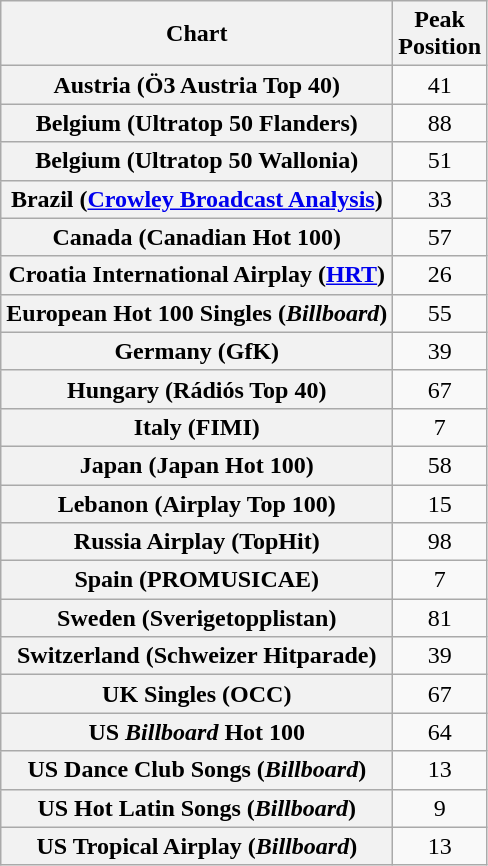<table class="wikitable sortable plainrowheaders" style="text-align:center">
<tr>
<th>Chart</th>
<th>Peak<br>Position</th>
</tr>
<tr>
<th scope="row">Austria (Ö3 Austria Top 40)</th>
<td style="text-align:center;">41</td>
</tr>
<tr>
<th scope="row">Belgium (Ultratop 50 Flanders)</th>
<td style="text-align:center;">88</td>
</tr>
<tr>
<th scope="row">Belgium (Ultratop 50 Wallonia)</th>
<td style="text-align:center;">51</td>
</tr>
<tr>
<th scope="row">Brazil (<a href='#'>Crowley Broadcast Analysis</a>)</th>
<td style="text-align:center;">33</td>
</tr>
<tr>
<th scope="row">Canada (Canadian Hot 100)</th>
<td style="text-align:center;">57</td>
</tr>
<tr>
<th scope="row">Croatia International Airplay (<a href='#'>HRT</a>)</th>
<td>26</td>
</tr>
<tr>
<th scope="row">European Hot 100 Singles (<em>Billboard</em>)</th>
<td style="text-align:center;">55</td>
</tr>
<tr>
<th scope="row">Germany (GfK)</th>
<td style="text-align:center;">39</td>
</tr>
<tr>
<th scope="row">Hungary (Rádiós Top 40)</th>
<td align="center">67</td>
</tr>
<tr>
<th scope="row">Italy (FIMI)</th>
<td style="text-align:center;">7</td>
</tr>
<tr>
<th scope="row">Japan (Japan Hot 100)</th>
<td>58</td>
</tr>
<tr>
<th scope="row">Lebanon (Airplay Top 100)</th>
<td align="center">15</td>
</tr>
<tr>
<th scope="row">Russia Airplay (TopHit)</th>
<td style="text-align:center;">98</td>
</tr>
<tr>
<th scope="row">Spain (PROMUSICAE)</th>
<td style="text-align:center;">7</td>
</tr>
<tr>
<th scope="row">Sweden (Sverigetopplistan)</th>
<td style="text-align:center;">81</td>
</tr>
<tr>
<th scope="row">Switzerland (Schweizer Hitparade)</th>
<td style="text-align:center;">39</td>
</tr>
<tr>
<th scope="row">UK Singles (OCC)</th>
<td style="text-align:center;">67</td>
</tr>
<tr>
<th scope="row">US <em>Billboard</em> Hot 100</th>
<td style="text-align:center;">64</td>
</tr>
<tr>
<th scope="row">US Dance Club Songs (<em>Billboard</em>)</th>
<td style="text-align:center;">13</td>
</tr>
<tr>
<th scope="row">US Hot Latin Songs (<em>Billboard</em>)</th>
<td style="text-align:center;">9</td>
</tr>
<tr>
<th scope="row">US Tropical Airplay (<em>Billboard</em>)</th>
<td style="text-align:center;">13</td>
</tr>
</table>
